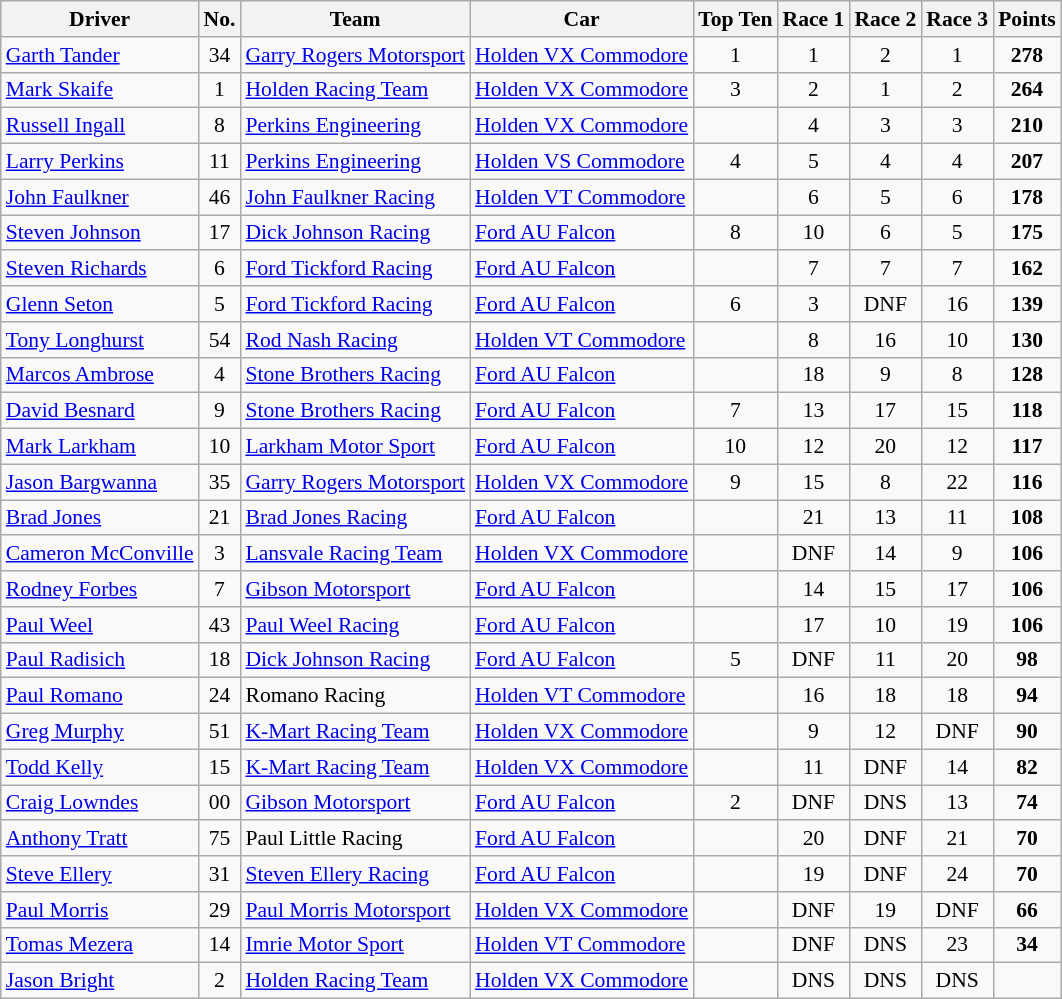<table class="wikitable" style="font-size: 90%">
<tr>
<th>Driver</th>
<th>No.</th>
<th>Team</th>
<th>Car</th>
<th>Top Ten</th>
<th>Race 1</th>
<th>Race 2</th>
<th>Race 3</th>
<th>Points</th>
</tr>
<tr>
<td> <a href='#'>Garth Tander</a></td>
<td align="center">34</td>
<td><a href='#'>Garry Rogers Motorsport</a></td>
<td><a href='#'>Holden VX Commodore</a></td>
<td align="center">1</td>
<td align="center">1</td>
<td align="center">2</td>
<td align="center">1</td>
<td align="center"><strong>278</strong></td>
</tr>
<tr>
<td> <a href='#'>Mark Skaife</a></td>
<td align="center">1</td>
<td><a href='#'>Holden Racing Team</a></td>
<td><a href='#'>Holden VX Commodore</a></td>
<td align="center">3</td>
<td align="center">2</td>
<td align="center">1</td>
<td align="center">2</td>
<td align="center"><strong>264</strong></td>
</tr>
<tr>
<td> <a href='#'>Russell Ingall</a></td>
<td align="center">8</td>
<td><a href='#'>Perkins Engineering</a></td>
<td><a href='#'>Holden VX Commodore</a></td>
<td></td>
<td align="center">4</td>
<td align="center">3</td>
<td align="center">3</td>
<td align="center"><strong>210</strong></td>
</tr>
<tr>
<td> <a href='#'>Larry Perkins</a></td>
<td align="center">11</td>
<td><a href='#'>Perkins Engineering</a></td>
<td><a href='#'>Holden VS Commodore</a></td>
<td align="center">4</td>
<td align="center">5</td>
<td align="center">4</td>
<td align="center">4</td>
<td align="center"><strong>207</strong></td>
</tr>
<tr>
<td> <a href='#'>John Faulkner</a></td>
<td align="center">46</td>
<td><a href='#'>John Faulkner Racing</a></td>
<td><a href='#'>Holden VT Commodore</a></td>
<td></td>
<td align="center">6</td>
<td align="center">5</td>
<td align="center">6</td>
<td align="center"><strong>178</strong></td>
</tr>
<tr>
<td> <a href='#'>Steven Johnson</a></td>
<td align="center">17</td>
<td><a href='#'>Dick Johnson Racing</a></td>
<td><a href='#'>Ford AU Falcon</a></td>
<td align="center">8</td>
<td align="center">10</td>
<td align="center">6</td>
<td align="center">5</td>
<td align="center"><strong>175</strong></td>
</tr>
<tr>
<td> <a href='#'>Steven Richards</a></td>
<td align="center">6</td>
<td><a href='#'>Ford Tickford Racing</a></td>
<td><a href='#'>Ford AU Falcon</a></td>
<td></td>
<td align="center">7</td>
<td align="center">7</td>
<td align="center">7</td>
<td align="center"><strong>162</strong></td>
</tr>
<tr>
<td> <a href='#'>Glenn Seton</a></td>
<td align="center">5</td>
<td><a href='#'>Ford Tickford Racing</a></td>
<td><a href='#'>Ford AU Falcon</a></td>
<td align="center">6</td>
<td align="center">3</td>
<td align="center">DNF</td>
<td align="center">16</td>
<td align="center"><strong>139</strong></td>
</tr>
<tr>
<td> <a href='#'>Tony Longhurst</a></td>
<td align="center">54</td>
<td><a href='#'>Rod Nash Racing</a></td>
<td><a href='#'>Holden VT Commodore</a></td>
<td></td>
<td align="center">8</td>
<td align="center">16</td>
<td align="center">10</td>
<td align="center"><strong>130</strong></td>
</tr>
<tr>
<td> <a href='#'>Marcos Ambrose</a></td>
<td align="center">4</td>
<td><a href='#'>Stone Brothers Racing</a></td>
<td><a href='#'>Ford AU Falcon</a></td>
<td></td>
<td align="center">18</td>
<td align="center">9</td>
<td align="center">8</td>
<td align="center"><strong>128</strong></td>
</tr>
<tr>
<td> <a href='#'>David Besnard</a></td>
<td align="center">9</td>
<td><a href='#'>Stone Brothers Racing</a></td>
<td><a href='#'>Ford AU Falcon</a></td>
<td align="center">7</td>
<td align="center">13</td>
<td align="center">17</td>
<td align="center">15</td>
<td align="center"><strong>118</strong></td>
</tr>
<tr>
<td> <a href='#'>Mark Larkham</a></td>
<td align="center">10</td>
<td><a href='#'>Larkham Motor Sport</a></td>
<td><a href='#'>Ford AU Falcon</a></td>
<td align="center">10</td>
<td align="center">12</td>
<td align="center">20</td>
<td align="center">12</td>
<td align="center"><strong>117</strong></td>
</tr>
<tr>
<td> <a href='#'>Jason Bargwanna</a></td>
<td align="center">35</td>
<td><a href='#'>Garry Rogers Motorsport</a></td>
<td><a href='#'>Holden VX Commodore</a></td>
<td align="center">9</td>
<td align="center">15</td>
<td align="center">8</td>
<td align="center">22</td>
<td align="center"><strong>116</strong></td>
</tr>
<tr>
<td> <a href='#'>Brad Jones</a></td>
<td align="center">21</td>
<td><a href='#'>Brad Jones Racing</a></td>
<td><a href='#'>Ford AU Falcon</a></td>
<td></td>
<td align="center">21</td>
<td align="center">13</td>
<td align="center">11</td>
<td align="center"><strong>108</strong></td>
</tr>
<tr>
<td> <a href='#'>Cameron McConville</a></td>
<td align="center">3</td>
<td><a href='#'>Lansvale Racing Team</a></td>
<td><a href='#'>Holden VX Commodore</a></td>
<td></td>
<td align="center">DNF</td>
<td align="center">14</td>
<td align="center">9</td>
<td align="center"><strong>106</strong></td>
</tr>
<tr>
<td> <a href='#'>Rodney Forbes</a></td>
<td align="center">7</td>
<td><a href='#'>Gibson Motorsport</a></td>
<td><a href='#'>Ford AU Falcon</a></td>
<td></td>
<td align="center">14</td>
<td align="center">15</td>
<td align="center">17</td>
<td align="center"><strong>106</strong></td>
</tr>
<tr>
<td> <a href='#'>Paul Weel</a></td>
<td align="center">43</td>
<td><a href='#'>Paul Weel Racing</a></td>
<td><a href='#'>Ford AU Falcon</a></td>
<td></td>
<td align="center">17</td>
<td align="center">10</td>
<td align="center">19</td>
<td align="center"><strong>106</strong></td>
</tr>
<tr>
<td> <a href='#'>Paul Radisich</a></td>
<td align="center">18</td>
<td><a href='#'>Dick Johnson Racing</a></td>
<td><a href='#'>Ford AU Falcon</a></td>
<td align="center">5</td>
<td align="center">DNF</td>
<td align="center">11</td>
<td align="center">20</td>
<td align="center"><strong>98</strong></td>
</tr>
<tr>
<td> <a href='#'>Paul Romano</a></td>
<td align="center">24</td>
<td>Romano Racing</td>
<td><a href='#'>Holden VT Commodore</a></td>
<td></td>
<td align="center">16</td>
<td align="center">18</td>
<td align="center">18</td>
<td align="center"><strong>94</strong></td>
</tr>
<tr>
<td> <a href='#'>Greg Murphy</a></td>
<td align="center">51</td>
<td><a href='#'>K-Mart Racing Team</a></td>
<td><a href='#'>Holden VX Commodore</a></td>
<td></td>
<td align="center">9</td>
<td align="center">12</td>
<td align="center">DNF</td>
<td align="center"><strong>90</strong></td>
</tr>
<tr>
<td> <a href='#'>Todd Kelly</a></td>
<td align="center">15</td>
<td><a href='#'>K-Mart Racing Team</a></td>
<td><a href='#'>Holden VX Commodore</a></td>
<td></td>
<td align="center">11</td>
<td align="center">DNF</td>
<td align="center">14</td>
<td align="center"><strong>82</strong></td>
</tr>
<tr>
<td> <a href='#'>Craig Lowndes</a></td>
<td align="center">00</td>
<td><a href='#'>Gibson Motorsport</a></td>
<td><a href='#'>Ford AU Falcon</a></td>
<td align="center">2</td>
<td align="center">DNF</td>
<td align="center">DNS</td>
<td align="center">13</td>
<td align="center"><strong>74</strong></td>
</tr>
<tr>
<td> <a href='#'>Anthony Tratt</a></td>
<td align="center">75</td>
<td>Paul Little Racing</td>
<td><a href='#'>Ford AU Falcon</a></td>
<td></td>
<td align="center">20</td>
<td align="center">DNF</td>
<td align="center">21</td>
<td align="center"><strong>70</strong></td>
</tr>
<tr>
<td> <a href='#'>Steve Ellery</a></td>
<td align="center">31</td>
<td><a href='#'>Steven Ellery Racing</a></td>
<td><a href='#'>Ford AU Falcon</a></td>
<td></td>
<td align="center">19</td>
<td align="center">DNF</td>
<td align="center">24</td>
<td align="center"><strong>70</strong></td>
</tr>
<tr>
<td> <a href='#'>Paul Morris</a></td>
<td align="center">29</td>
<td><a href='#'>Paul Morris Motorsport</a></td>
<td><a href='#'>Holden VX Commodore</a></td>
<td></td>
<td align="center">DNF</td>
<td align="center">19</td>
<td align="center">DNF</td>
<td align="center"><strong>66</strong></td>
</tr>
<tr>
<td> <a href='#'>Tomas Mezera</a></td>
<td align="center">14</td>
<td><a href='#'>Imrie Motor Sport</a></td>
<td><a href='#'>Holden VT Commodore</a></td>
<td></td>
<td align="center">DNF</td>
<td align="center">DNS</td>
<td align="center">23</td>
<td align="center"><strong>34</strong></td>
</tr>
<tr>
<td> <a href='#'>Jason Bright</a></td>
<td align="center">2</td>
<td><a href='#'>Holden Racing Team</a></td>
<td><a href='#'>Holden VX Commodore</a></td>
<td></td>
<td align="center">DNS</td>
<td align="center">DNS</td>
<td align="center">DNS</td>
<td></td>
</tr>
</table>
